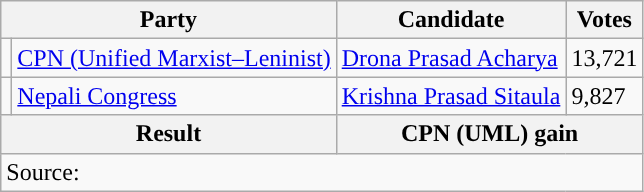<table class="wikitable">
<tr>
<th colspan="2">Party</th>
<th>Candidate</th>
<th>Votes</th>
</tr>
<tr>
<td style="background-color:"></td>
<td><a href='#'>CPN (Unified Marxist–Leninist)</a></td>
<td><a href='#'>Drona Prasad Acharya</a></td>
<td>13,721</td>
</tr>
<tr>
<td style="background-color:"></td>
<td><a href='#'>Nepali Congress</a></td>
<td><a href='#'>Krishna Prasad Sitaula</a></td>
<td>9,827</td>
</tr>
<tr>
<th colspan="2">Result</th>
<th colspan="2">CPN (UML) gain</th>
</tr>
<tr>
<td colspan="4">Source: </td>
</tr>
</table>
